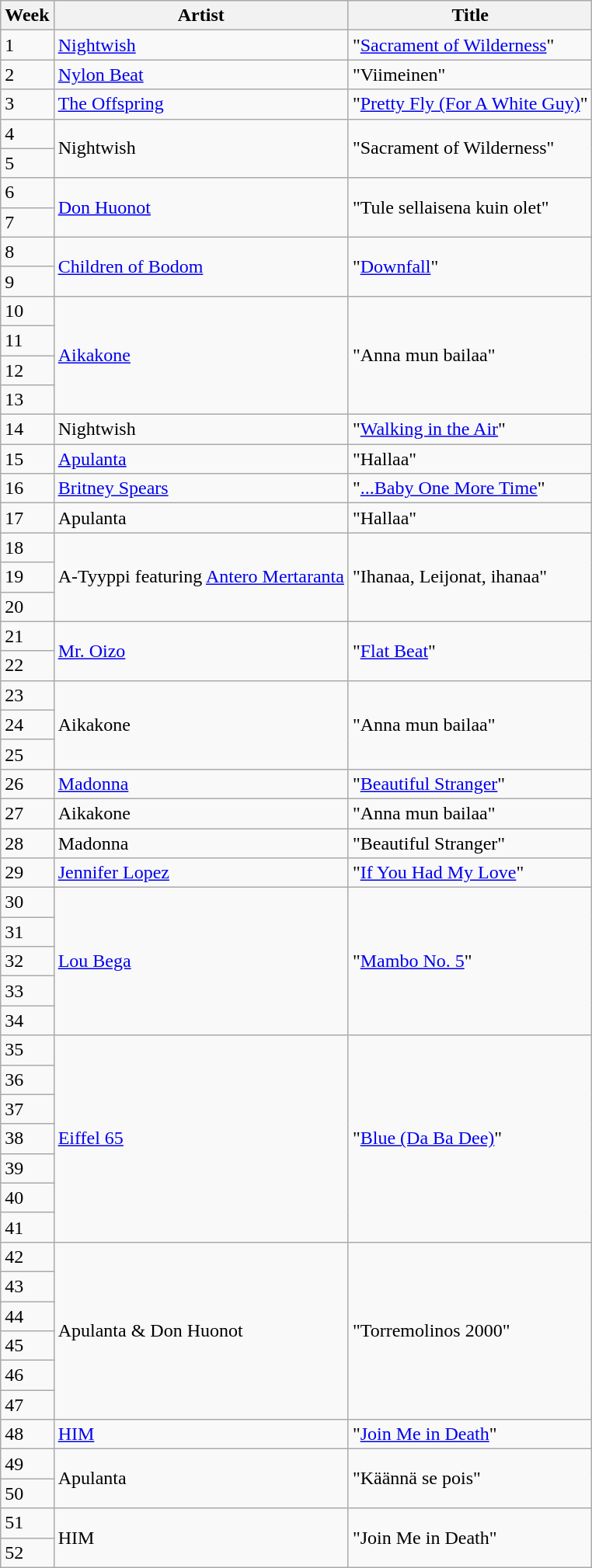<table class="wikitable" style="margin: 0 0 0 0;">
<tr>
<th>Week</th>
<th>Artist</th>
<th>Title</th>
</tr>
<tr>
<td>1</td>
<td><a href='#'>Nightwish</a></td>
<td>"<a href='#'>Sacrament of Wilderness</a>"</td>
</tr>
<tr>
<td>2</td>
<td><a href='#'>Nylon Beat</a></td>
<td>"Viimeinen"</td>
</tr>
<tr>
<td>3</td>
<td><a href='#'>The Offspring</a></td>
<td>"<a href='#'>Pretty Fly (For A White Guy)</a>"</td>
</tr>
<tr>
<td>4</td>
<td rowspan=2>Nightwish</td>
<td rowspan=2>"Sacrament of Wilderness"</td>
</tr>
<tr>
<td>5</td>
</tr>
<tr>
<td>6</td>
<td rowspan=2><a href='#'>Don Huonot</a></td>
<td rowspan=2>"Tule sellaisena kuin olet"</td>
</tr>
<tr>
<td>7</td>
</tr>
<tr>
<td>8</td>
<td rowspan=2><a href='#'>Children of Bodom</a></td>
<td rowspan=2>"<a href='#'>Downfall</a>"</td>
</tr>
<tr>
<td>9</td>
</tr>
<tr>
<td>10</td>
<td rowspan=4><a href='#'>Aikakone</a></td>
<td rowspan=4>"Anna mun bailaa"</td>
</tr>
<tr>
<td>11</td>
</tr>
<tr>
<td>12</td>
</tr>
<tr>
<td>13</td>
</tr>
<tr>
<td>14</td>
<td>Nightwish</td>
<td>"<a href='#'>Walking in the Air</a>"</td>
</tr>
<tr>
<td>15</td>
<td><a href='#'>Apulanta</a></td>
<td>"Hallaa"</td>
</tr>
<tr>
<td>16</td>
<td><a href='#'>Britney Spears</a></td>
<td>"<a href='#'>...Baby One More Time</a>"</td>
</tr>
<tr>
<td>17</td>
<td>Apulanta</td>
<td>"Hallaa"</td>
</tr>
<tr>
<td>18</td>
<td rowspan=3>A-Tyyppi featuring <a href='#'>Antero Mertaranta</a></td>
<td rowspan=3>"Ihanaa, Leijonat, ihanaa"</td>
</tr>
<tr>
<td>19</td>
</tr>
<tr>
<td>20</td>
</tr>
<tr>
<td>21</td>
<td rowspan=2><a href='#'>Mr. Oizo</a></td>
<td rowspan=2>"<a href='#'>Flat Beat</a>"</td>
</tr>
<tr>
<td>22</td>
</tr>
<tr>
<td>23</td>
<td rowspan=3>Aikakone</td>
<td rowspan=3>"Anna mun bailaa"</td>
</tr>
<tr>
<td>24</td>
</tr>
<tr>
<td>25</td>
</tr>
<tr>
<td>26</td>
<td><a href='#'>Madonna</a></td>
<td>"<a href='#'>Beautiful Stranger</a>"</td>
</tr>
<tr>
<td>27</td>
<td>Aikakone</td>
<td>"Anna mun bailaa"</td>
</tr>
<tr>
<td>28</td>
<td>Madonna</td>
<td>"Beautiful Stranger"</td>
</tr>
<tr>
<td>29</td>
<td><a href='#'>Jennifer Lopez</a></td>
<td>"<a href='#'>If You Had My Love</a>"</td>
</tr>
<tr>
<td>30</td>
<td rowspan=5><a href='#'>Lou Bega</a></td>
<td rowspan=5>"<a href='#'>Mambo No. 5</a>"</td>
</tr>
<tr>
<td>31</td>
</tr>
<tr>
<td>32</td>
</tr>
<tr>
<td>33</td>
</tr>
<tr>
<td>34</td>
</tr>
<tr>
<td>35</td>
<td rowspan=7><a href='#'>Eiffel 65</a></td>
<td rowspan=7>"<a href='#'>Blue (Da Ba Dee)</a>"</td>
</tr>
<tr>
<td>36</td>
</tr>
<tr>
<td>37</td>
</tr>
<tr>
<td>38</td>
</tr>
<tr>
<td>39</td>
</tr>
<tr>
<td>40</td>
</tr>
<tr>
<td>41</td>
</tr>
<tr>
<td>42</td>
<td rowspan=6>Apulanta & Don Huonot</td>
<td rowspan=6>"Torremolinos 2000"</td>
</tr>
<tr>
<td>43</td>
</tr>
<tr>
<td>44</td>
</tr>
<tr>
<td>45</td>
</tr>
<tr>
<td>46</td>
</tr>
<tr>
<td>47</td>
</tr>
<tr>
<td>48</td>
<td><a href='#'>HIM</a></td>
<td>"<a href='#'>Join Me in Death</a>"</td>
</tr>
<tr>
<td>49</td>
<td rowspan=2>Apulanta</td>
<td rowspan=2>"Käännä se pois"</td>
</tr>
<tr>
<td>50</td>
</tr>
<tr>
<td>51</td>
<td rowspan=2>HIM</td>
<td rowspan=2>"Join Me in Death"</td>
</tr>
<tr>
<td>52</td>
</tr>
</table>
